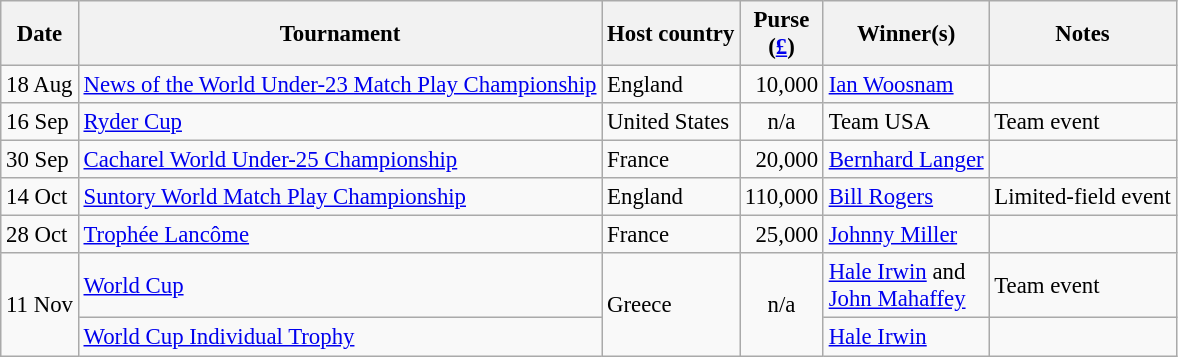<table class="wikitable" style="font-size:95%">
<tr>
<th>Date</th>
<th>Tournament</th>
<th>Host country</th>
<th>Purse<br>(<a href='#'>£</a>)</th>
<th>Winner(s)</th>
<th>Notes</th>
</tr>
<tr>
<td>18 Aug</td>
<td><a href='#'>News of the World Under-23 Match Play Championship</a></td>
<td>England</td>
<td align=right>10,000</td>
<td> <a href='#'>Ian Woosnam</a></td>
<td></td>
</tr>
<tr>
<td>16 Sep</td>
<td><a href='#'>Ryder Cup</a></td>
<td>United States</td>
<td align=center>n/a</td>
<td> Team USA</td>
<td>Team event</td>
</tr>
<tr>
<td>30 Sep</td>
<td><a href='#'>Cacharel World Under-25 Championship</a></td>
<td>France</td>
<td align=right>20,000</td>
<td> <a href='#'>Bernhard Langer</a></td>
<td></td>
</tr>
<tr>
<td>14 Oct</td>
<td><a href='#'>Suntory World Match Play Championship</a></td>
<td>England</td>
<td align=right>110,000</td>
<td> <a href='#'>Bill Rogers</a></td>
<td>Limited-field event</td>
</tr>
<tr>
<td>28 Oct</td>
<td><a href='#'>Trophée Lancôme</a></td>
<td>France</td>
<td align=right>25,000</td>
<td> <a href='#'>Johnny Miller</a></td>
<td></td>
</tr>
<tr>
<td rowspan=2>11 Nov</td>
<td><a href='#'>World Cup</a></td>
<td rowspan=2>Greece</td>
<td rowspan=2 align=center>n/a</td>
<td> <a href='#'>Hale Irwin</a> and<br> <a href='#'>John Mahaffey</a></td>
<td>Team event</td>
</tr>
<tr>
<td><a href='#'>World Cup Individual Trophy</a></td>
<td> <a href='#'>Hale Irwin</a></td>
<td></td>
</tr>
</table>
